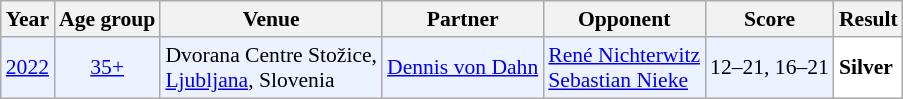<table class="sortable wikitable" style="font-size: 90%;">
<tr>
<th>Year</th>
<th>Age group</th>
<th>Venue</th>
<th>Partner</th>
<th>Opponent</th>
<th>Score</th>
<th>Result</th>
</tr>
<tr style="background:#ECF2FF">
<td align="center"><a href='#'>2022</a></td>
<td align="center"><a href='#'>35+</a></td>
<td align="left">Dvorana Centre Stožice,<br><a href='#'>Ljubljana</a>, Slovenia</td>
<td align="left"> <a href='#'>Dennis von Dahn</a></td>
<td align="left"> <a href='#'>René Nichterwitz</a><br> <a href='#'>Sebastian Nieke</a></td>
<td align="left">12–21, 16–21</td>
<td style="text-align:left; background:white"> <strong>Silver</strong></td>
</tr>
</table>
